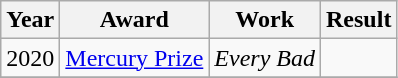<table class="wikitable plainrowheaders" style="text-align:center;">
<tr>
<th>Year</th>
<th>Award</th>
<th>Work</th>
<th>Result</th>
</tr>
<tr>
<td>2020</td>
<td><a href='#'>Mercury Prize</a></td>
<td><em>Every Bad</em></td>
<td> </td>
</tr>
<tr>
</tr>
</table>
